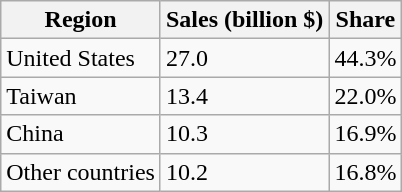<table class="wikitable floatright">
<tr>
<th>Region</th>
<th>Sales (billion $)</th>
<th>Share</th>
</tr>
<tr>
<td>United States</td>
<td>27.0</td>
<td>44.3%</td>
</tr>
<tr>
<td>Taiwan</td>
<td>13.4</td>
<td>22.0%</td>
</tr>
<tr>
<td>China</td>
<td>10.3</td>
<td>16.9%</td>
</tr>
<tr>
<td>Other countries</td>
<td>10.2</td>
<td>16.8%</td>
</tr>
</table>
